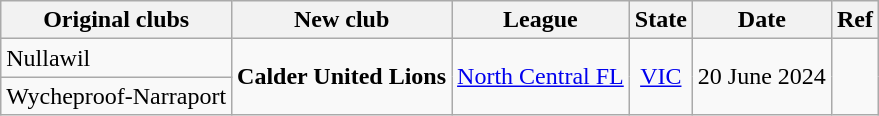<table class="wikitable" style=text-align:center>
<tr>
<th>Original clubs</th>
<th>New club</th>
<th>League</th>
<th>State</th>
<th>Date</th>
<th>Ref</th>
</tr>
<tr>
<td align=left> Nullawil</td>
<td rowspan=2; align=left> <strong>Calder United Lions</strong></td>
<td rowspan=2; align=left><a href='#'>North Central FL</a></td>
<td rowspan=2><a href='#'>VIC</a></td>
<td align=left; rowspan=2>20 June 2024</td>
<td rowspan=2></td>
</tr>
<tr>
<td align=left> Wycheproof-Narraport</td>
</tr>
</table>
